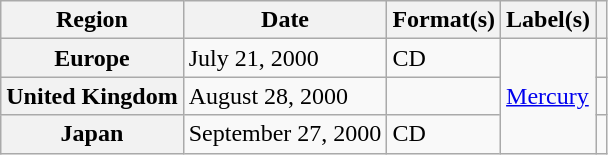<table class="wikitable plainrowheaders">
<tr>
<th scope="col">Region</th>
<th scope="col">Date</th>
<th scope="col">Format(s)</th>
<th scope="col">Label(s)</th>
<th scope="col"></th>
</tr>
<tr>
<th scope="row">Europe</th>
<td>July 21, 2000</td>
<td>CD</td>
<td rowspan="3"><a href='#'>Mercury</a></td>
<td></td>
</tr>
<tr>
<th scope="row">United Kingdom</th>
<td>August 28, 2000</td>
<td></td>
<td></td>
</tr>
<tr>
<th scope="row">Japan</th>
<td>September 27, 2000</td>
<td>CD</td>
<td></td>
</tr>
</table>
